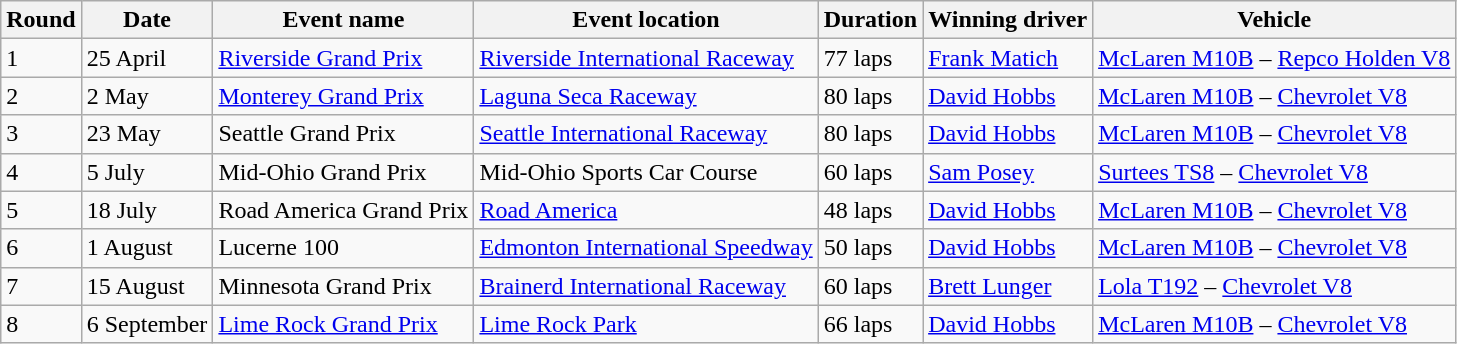<table class="wikitable" border="1">
<tr>
<th>Round</th>
<th>Date</th>
<th>Event name</th>
<th>Event location</th>
<th>Duration</th>
<th>Winning driver</th>
<th>Vehicle</th>
</tr>
<tr>
<td>1</td>
<td>25 April</td>
<td><a href='#'>Riverside Grand Prix</a></td>
<td><a href='#'>Riverside International Raceway</a></td>
<td>77 laps</td>
<td> <a href='#'>Frank Matich</a></td>
<td><a href='#'>McLaren M10B</a> – <a href='#'>Repco Holden V8</a></td>
</tr>
<tr>
<td>2</td>
<td>2 May</td>
<td><a href='#'>Monterey Grand Prix</a></td>
<td><a href='#'>Laguna Seca Raceway</a></td>
<td>80 laps</td>
<td> <a href='#'>David Hobbs</a></td>
<td><a href='#'>McLaren M10B</a> – <a href='#'>Chevrolet V8</a></td>
</tr>
<tr>
<td>3</td>
<td>23 May</td>
<td>Seattle Grand Prix</td>
<td><a href='#'>Seattle International Raceway</a></td>
<td>80 laps</td>
<td> <a href='#'>David Hobbs</a></td>
<td><a href='#'>McLaren M10B</a> – <a href='#'>Chevrolet V8</a></td>
</tr>
<tr>
<td>4</td>
<td>5 July</td>
<td>Mid-Ohio Grand Prix</td>
<td>Mid-Ohio Sports Car Course</td>
<td>60 laps</td>
<td> <a href='#'>Sam Posey</a></td>
<td><a href='#'>Surtees TS8</a> – <a href='#'>Chevrolet V8</a></td>
</tr>
<tr>
<td>5</td>
<td>18 July</td>
<td>Road America Grand Prix</td>
<td><a href='#'>Road America</a></td>
<td>48 laps</td>
<td> <a href='#'>David Hobbs</a></td>
<td><a href='#'>McLaren M10B</a> – <a href='#'>Chevrolet V8</a></td>
</tr>
<tr>
<td>6</td>
<td>1 August</td>
<td>Lucerne 100</td>
<td><a href='#'>Edmonton International Speedway</a></td>
<td>50 laps</td>
<td> <a href='#'>David Hobbs</a></td>
<td><a href='#'>McLaren M10B</a> – <a href='#'>Chevrolet V8</a></td>
</tr>
<tr>
<td>7</td>
<td>15 August</td>
<td>Minnesota Grand Prix</td>
<td><a href='#'>Brainerd International Raceway</a></td>
<td>60 laps</td>
<td> <a href='#'>Brett Lunger</a></td>
<td><a href='#'>Lola T192</a> – <a href='#'>Chevrolet V8</a></td>
</tr>
<tr>
<td>8</td>
<td>6 September</td>
<td><a href='#'>Lime Rock Grand Prix</a></td>
<td><a href='#'>Lime Rock Park</a></td>
<td>66 laps</td>
<td> <a href='#'>David Hobbs</a></td>
<td><a href='#'>McLaren M10B</a> – <a href='#'>Chevrolet V8</a></td>
</tr>
</table>
